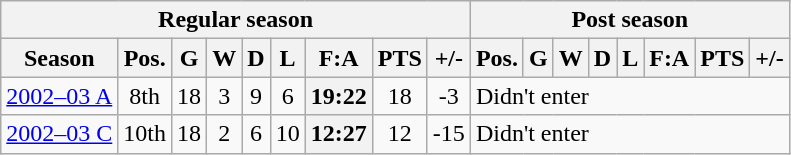<table class="wikitable">
<tr>
<th colspan="9">Regular season</th>
<th colspan="8">Post season</th>
</tr>
<tr>
<th>Season</th>
<th>Pos.</th>
<th>G</th>
<th>W</th>
<th>D</th>
<th>L</th>
<th>F:A</th>
<th>PTS</th>
<th>+/-</th>
<th>Pos.</th>
<th>G</th>
<th>W</th>
<th>D</th>
<th>L</th>
<th>F:A</th>
<th>PTS</th>
<th>+/-</th>
</tr>
<tr>
<td align="center"><a href='#'>2002–03 A</a></td>
<td align="center">8th</td>
<td align="center">18</td>
<td align="center">3</td>
<td align="center">9</td>
<td align="center">6</td>
<th>19:22</th>
<td align="center">18</td>
<td align="center">-3</td>
<td colspan="8">Didn't enter</td>
</tr>
<tr>
<td align="center"><a href='#'>2002–03 C</a></td>
<td align="center">10th</td>
<td align="center">18</td>
<td align="center">2</td>
<td align="center">6</td>
<td align="center">10</td>
<th>12:27</th>
<td align="center">12</td>
<td align="center">-15</td>
<td colspan="8">Didn't enter</td>
</tr>
</table>
